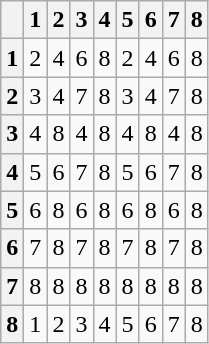<table class=wikitable style="text-align: center;">
<tr>
<th></th>
<th>1</th>
<th>2</th>
<th>3</th>
<th>4</th>
<th>5</th>
<th>6</th>
<th>7</th>
<th>8</th>
</tr>
<tr>
<th>1</th>
<td>2</td>
<td>4</td>
<td>6</td>
<td>8</td>
<td>2</td>
<td>4</td>
<td>6</td>
<td>8</td>
</tr>
<tr>
<th>2</th>
<td>3</td>
<td>4</td>
<td>7</td>
<td>8</td>
<td>3</td>
<td>4</td>
<td>7</td>
<td>8</td>
</tr>
<tr>
<th>3</th>
<td>4</td>
<td>8</td>
<td>4</td>
<td>8</td>
<td>4</td>
<td>8</td>
<td>4</td>
<td>8</td>
</tr>
<tr>
<th>4</th>
<td>5</td>
<td>6</td>
<td>7</td>
<td>8</td>
<td>5</td>
<td>6</td>
<td>7</td>
<td>8</td>
</tr>
<tr>
<th>5</th>
<td>6</td>
<td>8</td>
<td>6</td>
<td>8</td>
<td>6</td>
<td>8</td>
<td>6</td>
<td>8</td>
</tr>
<tr>
<th>6</th>
<td>7</td>
<td>8</td>
<td>7</td>
<td>8</td>
<td>7</td>
<td>8</td>
<td>7</td>
<td>8</td>
</tr>
<tr>
<th>7</th>
<td>8</td>
<td>8</td>
<td>8</td>
<td>8</td>
<td>8</td>
<td>8</td>
<td>8</td>
<td>8</td>
</tr>
<tr>
<th>8</th>
<td>1</td>
<td>2</td>
<td>3</td>
<td>4</td>
<td>5</td>
<td>6</td>
<td>7</td>
<td>8</td>
</tr>
</table>
